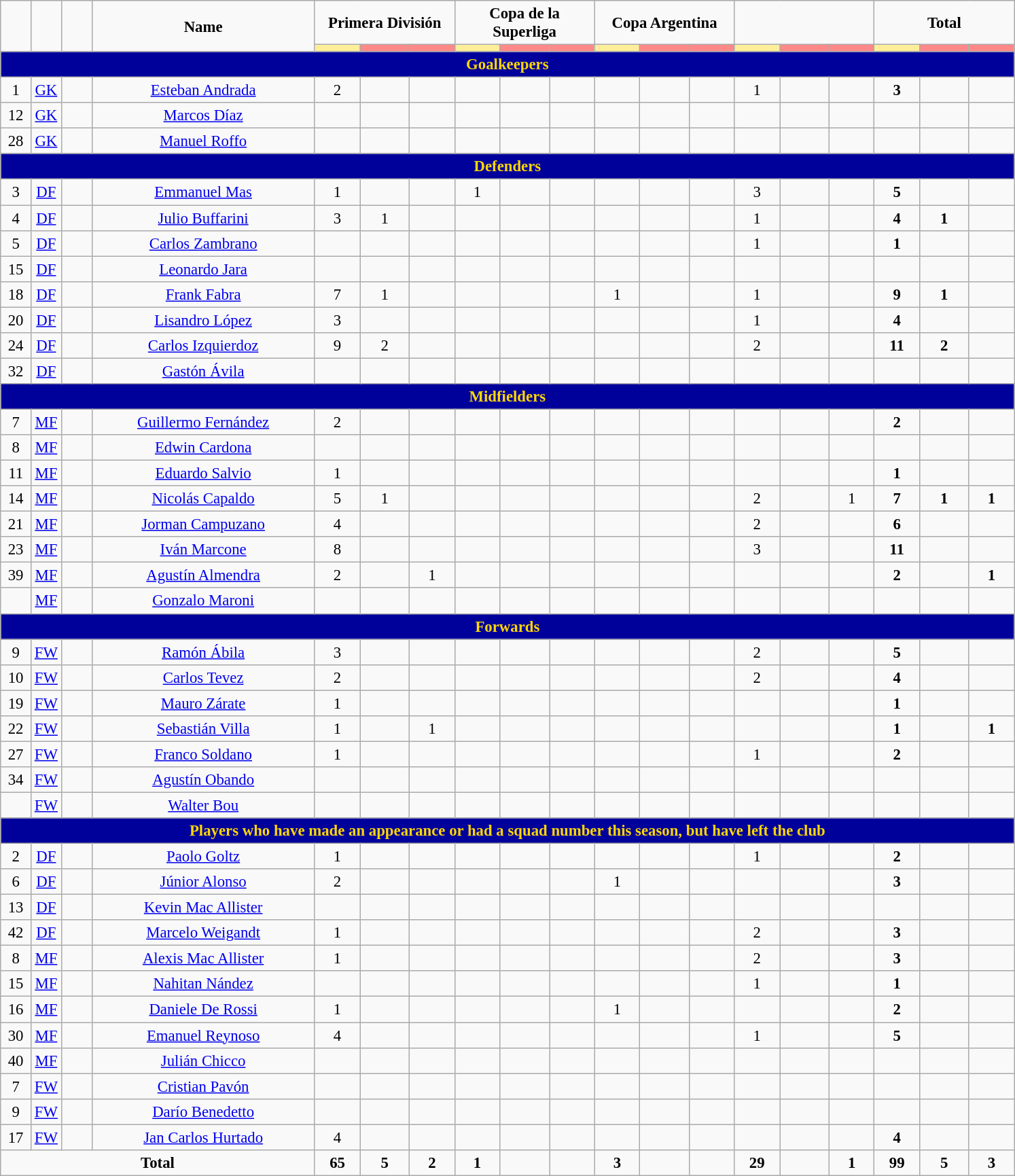<table class="wikitable" style="font-size: 95%; text-align: center;">
<tr>
<td rowspan="2"  style="width:3%; text-align:center;"><strong></strong></td>
<td rowspan="2"  style="width:3%; text-align:center;"><strong></strong></td>
<td rowspan="2"  style="width:3%; text-align:center;"><strong></strong></td>
<td rowspan="2"  style="width:22%; text-align:center;"><strong>Name</strong></td>
<td colspan="3" style="text-align:center;"><strong>Primera División</strong></td>
<td colspan="3" style="text-align:center;"><strong>Copa de la Superliga</strong></td>
<td colspan="3" style="text-align:center;"><strong>Copa Argentina</strong></td>
<td colspan="3" style="text-align:center;"><strong></strong></td>
<td colspan="3" style="text-align:center;"><strong>Total</strong></td>
</tr>
<tr>
<th style="width:25px; background:#fe9;"></th>
<th style="width:28px; background:#ff8888;"></th>
<th style="width:25px; background:#ff8888;"></th>
<th style="width:25px; background:#fe9;"></th>
<th style="width:28px; background:#ff8888;"></th>
<th style="width:25px; background:#ff8888;"></th>
<th style="width:25px; background:#fe9;"></th>
<th style="width:28px; background:#ff8888;"></th>
<th style="width:25px; background:#ff8888;"></th>
<th style="width:25px; background:#fe9;"></th>
<th style="width:28px; background:#ff8888;"></th>
<th style="width:25px; background:#ff8888;"></th>
<th style="width:25px; background:#fe9;"></th>
<th style="width:28px; background:#ff8888;"></th>
<th style="width:25px; background:#ff8888;"></th>
</tr>
<tr>
<th colspan="22" style="background:#00009B; color:gold; text-align:center">Goalkeepers</th>
</tr>
<tr>
<td>1</td>
<td><a href='#'>GK</a></td>
<td></td>
<td><a href='#'>Esteban Andrada</a></td>
<td>2</td>
<td></td>
<td></td>
<td></td>
<td></td>
<td></td>
<td></td>
<td></td>
<td></td>
<td>1</td>
<td></td>
<td></td>
<td><strong>3</strong></td>
<td></td>
<td></td>
</tr>
<tr>
<td>12</td>
<td><a href='#'>GK</a></td>
<td></td>
<td><a href='#'>Marcos Díaz</a></td>
<td></td>
<td></td>
<td></td>
<td></td>
<td></td>
<td></td>
<td></td>
<td></td>
<td></td>
<td></td>
<td></td>
<td></td>
<td></td>
<td></td>
<td></td>
</tr>
<tr>
<td>28</td>
<td><a href='#'>GK</a></td>
<td></td>
<td><a href='#'>Manuel Roffo</a></td>
<td></td>
<td></td>
<td></td>
<td></td>
<td></td>
<td></td>
<td></td>
<td></td>
<td></td>
<td></td>
<td></td>
<td></td>
<td></td>
<td></td>
<td></td>
</tr>
<tr>
<th colspan="22" style="background:#00009B; color:gold; text-align:center">Defenders</th>
</tr>
<tr>
<td>3</td>
<td><a href='#'>DF</a></td>
<td></td>
<td><a href='#'>Emmanuel Mas</a></td>
<td>1</td>
<td></td>
<td></td>
<td>1</td>
<td></td>
<td></td>
<td></td>
<td></td>
<td></td>
<td>3</td>
<td></td>
<td></td>
<td><strong>5</strong></td>
<td></td>
<td></td>
</tr>
<tr>
<td>4</td>
<td><a href='#'>DF</a></td>
<td></td>
<td><a href='#'>Julio Buffarini</a></td>
<td>3</td>
<td>1</td>
<td></td>
<td></td>
<td></td>
<td></td>
<td></td>
<td></td>
<td></td>
<td>1</td>
<td></td>
<td></td>
<td><strong>4</strong></td>
<td><strong>1</strong></td>
<td></td>
</tr>
<tr>
<td>5</td>
<td><a href='#'>DF</a></td>
<td></td>
<td><a href='#'>Carlos Zambrano</a></td>
<td></td>
<td></td>
<td></td>
<td></td>
<td></td>
<td></td>
<td></td>
<td></td>
<td></td>
<td>1</td>
<td></td>
<td></td>
<td><strong>1</strong></td>
<td></td>
<td></td>
</tr>
<tr>
<td>15</td>
<td><a href='#'>DF</a></td>
<td></td>
<td><a href='#'>Leonardo Jara</a></td>
<td></td>
<td></td>
<td></td>
<td></td>
<td></td>
<td></td>
<td></td>
<td></td>
<td></td>
<td></td>
<td></td>
<td></td>
<td><strong> </strong></td>
<td></td>
<td></td>
</tr>
<tr>
<td>18</td>
<td><a href='#'>DF</a></td>
<td></td>
<td><a href='#'>Frank Fabra</a></td>
<td>7</td>
<td>1</td>
<td></td>
<td></td>
<td></td>
<td></td>
<td>1</td>
<td></td>
<td></td>
<td>1</td>
<td></td>
<td></td>
<td><strong>9</strong></td>
<td><strong>1</strong></td>
<td></td>
</tr>
<tr>
<td>20</td>
<td><a href='#'>DF</a></td>
<td></td>
<td><a href='#'>Lisandro López</a></td>
<td>3</td>
<td></td>
<td></td>
<td></td>
<td></td>
<td></td>
<td></td>
<td></td>
<td></td>
<td>1</td>
<td></td>
<td></td>
<td><strong>4</strong></td>
<td></td>
<td></td>
</tr>
<tr>
<td>24</td>
<td><a href='#'>DF</a></td>
<td></td>
<td><a href='#'>Carlos Izquierdoz</a></td>
<td>9</td>
<td>2</td>
<td></td>
<td></td>
<td></td>
<td></td>
<td></td>
<td></td>
<td></td>
<td>2</td>
<td></td>
<td></td>
<td><strong>11</strong></td>
<td><strong>2</strong></td>
<td></td>
</tr>
<tr>
<td>32</td>
<td><a href='#'>DF</a></td>
<td></td>
<td><a href='#'>Gastón Ávila</a></td>
<td></td>
<td></td>
<td></td>
<td></td>
<td></td>
<td></td>
<td></td>
<td></td>
<td></td>
<td></td>
<td></td>
<td></td>
<td><strong> </strong></td>
<td></td>
<td></td>
</tr>
<tr>
<th colspan="22" style="background:#00009B; color:gold; text-align:center">Midfielders</th>
</tr>
<tr>
<td>7</td>
<td><a href='#'>MF</a></td>
<td></td>
<td><a href='#'>Guillermo Fernández</a></td>
<td>2</td>
<td></td>
<td></td>
<td></td>
<td></td>
<td></td>
<td></td>
<td></td>
<td></td>
<td></td>
<td></td>
<td></td>
<td><strong>2</strong></td>
<td></td>
<td></td>
</tr>
<tr>
<td>8</td>
<td><a href='#'>MF</a></td>
<td></td>
<td><a href='#'>Edwin Cardona</a></td>
<td></td>
<td></td>
<td></td>
<td></td>
<td></td>
<td></td>
<td></td>
<td></td>
<td></td>
<td></td>
<td></td>
<td></td>
<td><strong> </strong></td>
<td></td>
<td></td>
</tr>
<tr>
<td>11</td>
<td><a href='#'>MF</a></td>
<td></td>
<td><a href='#'>Eduardo Salvio</a></td>
<td>1</td>
<td></td>
<td></td>
<td></td>
<td></td>
<td></td>
<td></td>
<td></td>
<td></td>
<td></td>
<td></td>
<td></td>
<td><strong>1</strong></td>
<td></td>
<td></td>
</tr>
<tr>
<td>14</td>
<td><a href='#'>MF</a></td>
<td></td>
<td><a href='#'>Nicolás Capaldo</a></td>
<td>5</td>
<td>1</td>
<td></td>
<td></td>
<td></td>
<td></td>
<td></td>
<td></td>
<td></td>
<td>2</td>
<td></td>
<td>1</td>
<td><strong>7</strong></td>
<td><strong>1</strong></td>
<td><strong>1</strong></td>
</tr>
<tr>
<td>21</td>
<td><a href='#'>MF</a></td>
<td></td>
<td><a href='#'>Jorman Campuzano</a></td>
<td>4</td>
<td></td>
<td></td>
<td></td>
<td></td>
<td></td>
<td></td>
<td></td>
<td></td>
<td>2</td>
<td></td>
<td></td>
<td><strong>6</strong></td>
<td></td>
<td></td>
</tr>
<tr>
<td>23</td>
<td><a href='#'>MF</a></td>
<td></td>
<td><a href='#'>Iván Marcone</a></td>
<td>8</td>
<td></td>
<td></td>
<td></td>
<td></td>
<td></td>
<td></td>
<td></td>
<td></td>
<td>3</td>
<td></td>
<td></td>
<td><strong>11</strong></td>
<td></td>
<td></td>
</tr>
<tr>
<td>39</td>
<td><a href='#'>MF</a></td>
<td></td>
<td><a href='#'>Agustín Almendra</a></td>
<td>2</td>
<td></td>
<td>1</td>
<td></td>
<td></td>
<td></td>
<td></td>
<td></td>
<td></td>
<td></td>
<td></td>
<td></td>
<td><strong>2</strong></td>
<td></td>
<td><strong>1</strong></td>
</tr>
<tr>
<td></td>
<td><a href='#'>MF</a></td>
<td></td>
<td><a href='#'>Gonzalo Maroni</a></td>
<td></td>
<td></td>
<td></td>
<td></td>
<td></td>
<td></td>
<td></td>
<td></td>
<td></td>
<td></td>
<td></td>
<td></td>
<td><strong> </strong></td>
<td></td>
<td></td>
</tr>
<tr>
<th colspan="22" style="background:#00009B; color:gold; text-align:center">Forwards</th>
</tr>
<tr>
<td>9</td>
<td><a href='#'>FW</a></td>
<td></td>
<td><a href='#'>Ramón Ábila</a></td>
<td>3</td>
<td></td>
<td></td>
<td></td>
<td></td>
<td></td>
<td></td>
<td></td>
<td></td>
<td>2</td>
<td></td>
<td></td>
<td><strong>5</strong></td>
<td></td>
<td></td>
</tr>
<tr>
<td>10</td>
<td><a href='#'>FW</a></td>
<td></td>
<td><a href='#'>Carlos Tevez</a></td>
<td>2</td>
<td></td>
<td></td>
<td></td>
<td></td>
<td></td>
<td></td>
<td></td>
<td></td>
<td>2</td>
<td></td>
<td></td>
<td><strong>4</strong></td>
<td></td>
<td></td>
</tr>
<tr>
<td>19</td>
<td><a href='#'>FW</a></td>
<td></td>
<td><a href='#'>Mauro Zárate</a></td>
<td>1</td>
<td></td>
<td></td>
<td></td>
<td></td>
<td></td>
<td></td>
<td></td>
<td></td>
<td></td>
<td></td>
<td></td>
<td><strong>1</strong></td>
<td></td>
<td></td>
</tr>
<tr>
<td>22</td>
<td><a href='#'>FW</a></td>
<td></td>
<td><a href='#'>Sebastián Villa</a></td>
<td>1</td>
<td></td>
<td>1</td>
<td></td>
<td></td>
<td></td>
<td></td>
<td></td>
<td></td>
<td></td>
<td></td>
<td></td>
<td><strong>1</strong></td>
<td></td>
<td><strong>1</strong></td>
</tr>
<tr>
<td>27</td>
<td><a href='#'>FW</a></td>
<td></td>
<td><a href='#'>Franco Soldano</a></td>
<td>1</td>
<td></td>
<td></td>
<td></td>
<td></td>
<td></td>
<td></td>
<td></td>
<td></td>
<td>1</td>
<td></td>
<td></td>
<td><strong>2</strong></td>
<td></td>
<td></td>
</tr>
<tr>
<td>34</td>
<td><a href='#'>FW</a></td>
<td></td>
<td><a href='#'>Agustín Obando</a></td>
<td></td>
<td></td>
<td></td>
<td></td>
<td></td>
<td></td>
<td></td>
<td></td>
<td></td>
<td></td>
<td></td>
<td></td>
<td><strong> </strong></td>
<td></td>
<td></td>
</tr>
<tr>
<td></td>
<td><a href='#'>FW</a></td>
<td></td>
<td><a href='#'>Walter Bou</a></td>
<td></td>
<td></td>
<td></td>
<td></td>
<td></td>
<td></td>
<td></td>
<td></td>
<td></td>
<td></td>
<td></td>
<td></td>
<td><strong> </strong></td>
<td></td>
<td></td>
</tr>
<tr>
<th colspan="22" style="background:#00009B; color:gold; text-align:center">Players who have made an appearance or had a squad number this season, but have left the club</th>
</tr>
<tr>
<td>2</td>
<td><a href='#'>DF</a></td>
<td></td>
<td><a href='#'>Paolo Goltz</a></td>
<td>1</td>
<td></td>
<td></td>
<td></td>
<td></td>
<td></td>
<td></td>
<td></td>
<td></td>
<td>1</td>
<td></td>
<td></td>
<td><strong>2</strong></td>
<td></td>
<td></td>
</tr>
<tr>
<td>6</td>
<td><a href='#'>DF</a></td>
<td></td>
<td><a href='#'>Júnior Alonso</a></td>
<td>2</td>
<td></td>
<td></td>
<td></td>
<td></td>
<td></td>
<td>1</td>
<td></td>
<td></td>
<td></td>
<td></td>
<td></td>
<td><strong>3</strong></td>
<td></td>
<td></td>
</tr>
<tr>
<td>13</td>
<td><a href='#'>DF</a></td>
<td></td>
<td><a href='#'>Kevin Mac Allister</a></td>
<td></td>
<td></td>
<td></td>
<td></td>
<td></td>
<td></td>
<td></td>
<td></td>
<td></td>
<td></td>
<td></td>
<td></td>
<td><strong> </strong></td>
<td></td>
<td></td>
</tr>
<tr>
<td>42</td>
<td><a href='#'>DF</a></td>
<td></td>
<td><a href='#'>Marcelo Weigandt</a></td>
<td>1</td>
<td></td>
<td></td>
<td></td>
<td></td>
<td></td>
<td></td>
<td></td>
<td></td>
<td>2</td>
<td></td>
<td></td>
<td><strong>3</strong></td>
<td></td>
<td></td>
</tr>
<tr>
<td>8</td>
<td><a href='#'>MF</a></td>
<td></td>
<td><a href='#'>Alexis Mac Allister</a></td>
<td>1</td>
<td></td>
<td></td>
<td></td>
<td></td>
<td></td>
<td></td>
<td></td>
<td></td>
<td>2</td>
<td></td>
<td></td>
<td><strong>3</strong></td>
<td></td>
<td></td>
</tr>
<tr>
<td>15</td>
<td><a href='#'>MF</a></td>
<td></td>
<td><a href='#'>Nahitan Nández</a></td>
<td></td>
<td></td>
<td></td>
<td></td>
<td></td>
<td></td>
<td></td>
<td></td>
<td></td>
<td>1</td>
<td></td>
<td></td>
<td><strong>1</strong></td>
<td></td>
<td></td>
</tr>
<tr>
<td>16</td>
<td><a href='#'>MF</a></td>
<td></td>
<td><a href='#'>Daniele De Rossi</a></td>
<td>1</td>
<td></td>
<td></td>
<td></td>
<td></td>
<td></td>
<td>1</td>
<td></td>
<td></td>
<td></td>
<td></td>
<td></td>
<td><strong>2</strong></td>
<td></td>
<td></td>
</tr>
<tr>
<td>30</td>
<td><a href='#'>MF</a></td>
<td></td>
<td><a href='#'>Emanuel Reynoso</a></td>
<td>4</td>
<td></td>
<td></td>
<td></td>
<td></td>
<td></td>
<td></td>
<td></td>
<td></td>
<td>1</td>
<td></td>
<td></td>
<td><strong>5</strong></td>
<td></td>
<td></td>
</tr>
<tr>
<td>40</td>
<td><a href='#'>MF</a></td>
<td></td>
<td><a href='#'>Julián Chicco</a></td>
<td></td>
<td></td>
<td></td>
<td></td>
<td></td>
<td></td>
<td></td>
<td></td>
<td></td>
<td></td>
<td></td>
<td></td>
<td><strong> </strong></td>
<td></td>
<td></td>
</tr>
<tr>
<td>7</td>
<td><a href='#'>FW</a></td>
<td></td>
<td><a href='#'>Cristian Pavón</a></td>
<td></td>
<td></td>
<td></td>
<td></td>
<td></td>
<td></td>
<td></td>
<td></td>
<td></td>
<td></td>
<td></td>
<td></td>
<td><strong> </strong></td>
<td></td>
<td></td>
</tr>
<tr>
<td>9</td>
<td><a href='#'>FW</a></td>
<td></td>
<td><a href='#'>Darío Benedetto</a></td>
<td></td>
<td></td>
<td></td>
<td></td>
<td></td>
<td></td>
<td></td>
<td></td>
<td></td>
<td></td>
<td></td>
<td></td>
<td><strong> </strong></td>
<td></td>
<td></td>
</tr>
<tr>
<td>17</td>
<td><a href='#'>FW</a></td>
<td></td>
<td><a href='#'>Jan Carlos Hurtado</a></td>
<td>4</td>
<td></td>
<td></td>
<td></td>
<td></td>
<td></td>
<td></td>
<td></td>
<td></td>
<td></td>
<td></td>
<td></td>
<td><strong>4</strong></td>
<td></td>
<td></td>
</tr>
<tr>
<td colspan=4><strong>Total</strong></td>
<td><strong>65</strong></td>
<td><strong>5</strong></td>
<td><strong>2</strong></td>
<td><strong>1</strong></td>
<td><strong> </strong></td>
<td><strong> </strong></td>
<td><strong>3</strong></td>
<td><strong> </strong></td>
<td><strong> </strong></td>
<td><strong>29</strong></td>
<td><strong> </strong></td>
<td><strong>1</strong></td>
<td><strong>99</strong></td>
<td><strong>5</strong></td>
<td><strong>3</strong></td>
</tr>
</table>
